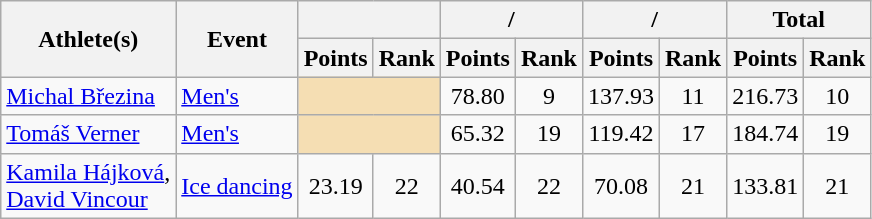<table class="wikitable">
<tr>
<th rowspan="2">Athlete(s)</th>
<th rowspan="2">Event</th>
<th colspan="2"></th>
<th colspan="2">/</th>
<th colspan="2">/</th>
<th colspan="2">Total</th>
</tr>
<tr>
<th>Points</th>
<th>Rank</th>
<th>Points</th>
<th>Rank</th>
<th>Points</th>
<th>Rank</th>
<th>Points</th>
<th>Rank</th>
</tr>
<tr>
<td><a href='#'>Michal Březina</a></td>
<td><a href='#'>Men's</a></td>
<td colspan= 2 bgcolor="wheat"></td>
<td align=center>78.80</td>
<td align=center>9</td>
<td align=center>137.93</td>
<td align=center>11</td>
<td align=center>216.73</td>
<td align=center>10</td>
</tr>
<tr>
<td><a href='#'>Tomáš Verner</a></td>
<td><a href='#'>Men's</a></td>
<td colspan= 2 bgcolor="wheat"></td>
<td align=center>65.32</td>
<td align=center>19</td>
<td align=center>119.42</td>
<td align=center>17</td>
<td align=center>184.74</td>
<td align=center>19</td>
</tr>
<tr>
<td><a href='#'>Kamila Hájková</a>,<br> <a href='#'>David Vincour</a></td>
<td><a href='#'>Ice dancing</a></td>
<td align=center>23.19</td>
<td align=center>22</td>
<td align=center>40.54</td>
<td align=center>22</td>
<td align=center>70.08</td>
<td align=center>21</td>
<td align=center>133.81</td>
<td align=center>21</td>
</tr>
</table>
